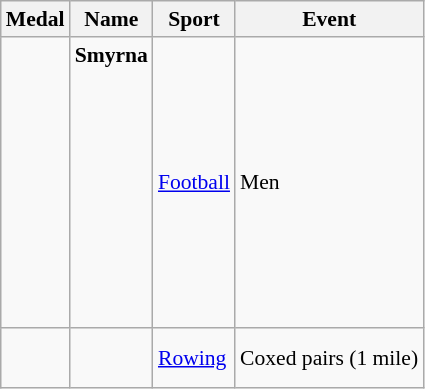<table class="wikitable sortable" style="font-size:90%">
<tr>
<th>Medal</th>
<th>Name</th>
<th>Sport</th>
<th>Event</th>
</tr>
<tr>
<td></td>
<td><strong>Smyrna</strong><br><br><br><br><br><br><br><br><br><br><br></td>
<td><a href='#'>Football</a></td>
<td>Men</td>
</tr>
<tr>
<td></td>
<td><br><br></td>
<td><a href='#'>Rowing</a></td>
<td>Coxed pairs (1 mile)</td>
</tr>
</table>
